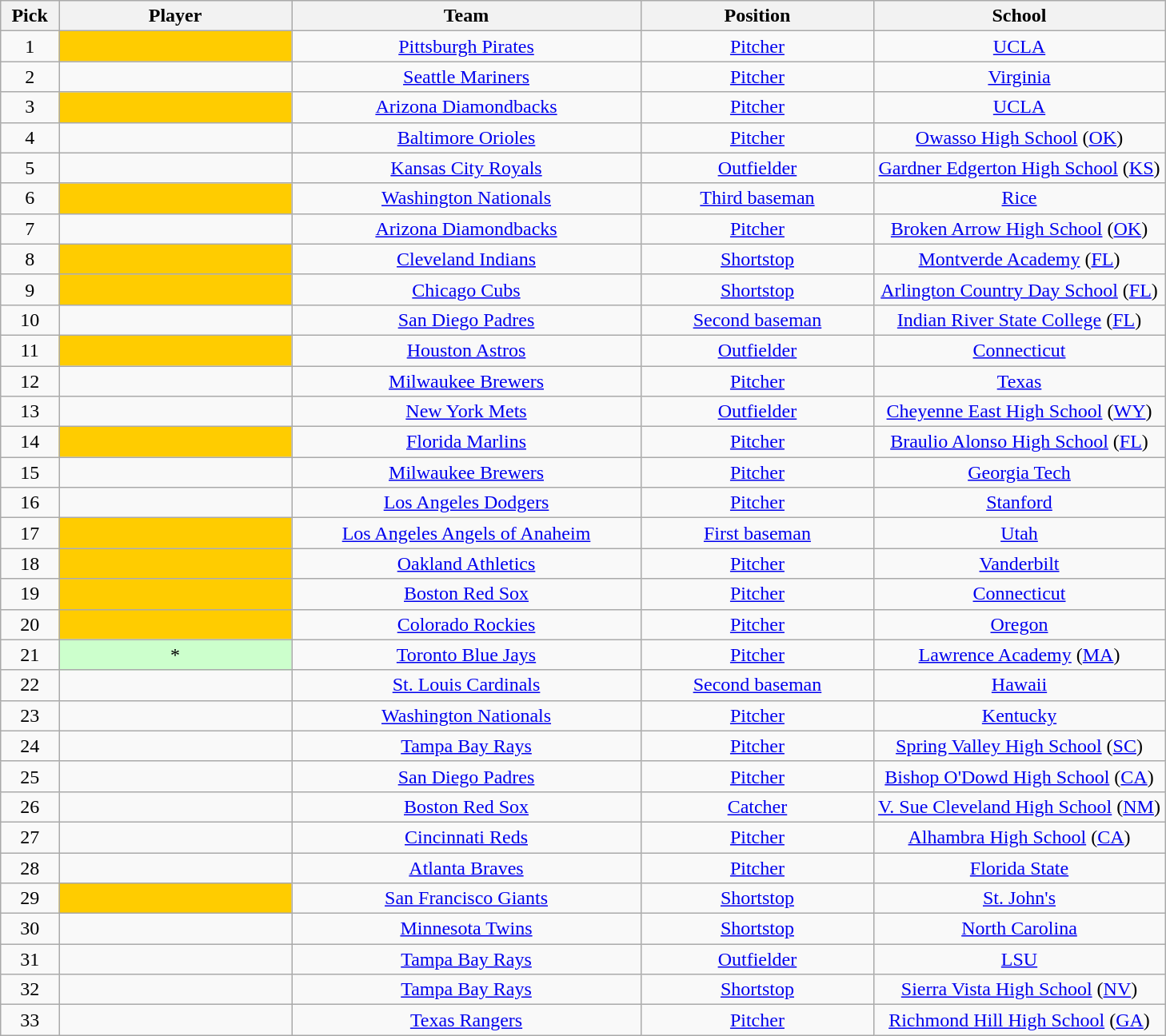<table class="wikitable sortable" style="text-align:center">
<tr>
<th scope="col" width="5%">Pick</th>
<th scope="col" width="20%">Player</th>
<th scope="col" width="30%">Team</th>
<th scope="col" width="20%">Position</th>
<th scope="col" width="25%">School</th>
</tr>
<tr>
<td>1</td>
<td bgcolor=#FFCC00></td>
<td><a href='#'>Pittsburgh Pirates</a></td>
<td><a href='#'>Pitcher</a></td>
<td><a href='#'>UCLA</a></td>
</tr>
<tr>
<td>2</td>
<td></td>
<td><a href='#'>Seattle Mariners</a></td>
<td><a href='#'>Pitcher</a></td>
<td><a href='#'>Virginia</a></td>
</tr>
<tr>
<td>3</td>
<td bgcolor=#FFCC00></td>
<td><a href='#'>Arizona Diamondbacks</a></td>
<td><a href='#'>Pitcher</a></td>
<td><a href='#'>UCLA</a></td>
</tr>
<tr>
<td>4</td>
<td></td>
<td><a href='#'>Baltimore Orioles</a></td>
<td><a href='#'>Pitcher</a></td>
<td><a href='#'>Owasso High School</a> (<a href='#'>OK</a>)</td>
</tr>
<tr>
<td>5</td>
<td></td>
<td><a href='#'>Kansas City Royals</a></td>
<td><a href='#'>Outfielder</a></td>
<td><a href='#'>Gardner Edgerton High School</a> (<a href='#'>KS</a>)</td>
</tr>
<tr>
<td>6</td>
<td bgcolor=#FFCC00></td>
<td><a href='#'>Washington Nationals</a></td>
<td><a href='#'>Third baseman</a></td>
<td><a href='#'>Rice</a></td>
</tr>
<tr>
<td>7</td>
<td></td>
<td><a href='#'>Arizona Diamondbacks</a> </td>
<td><a href='#'>Pitcher</a></td>
<td><a href='#'>Broken Arrow High School</a> (<a href='#'>OK</a>)</td>
</tr>
<tr>
<td>8</td>
<td bgcolor=#FFCC00></td>
<td><a href='#'>Cleveland Indians</a></td>
<td><a href='#'>Shortstop</a></td>
<td><a href='#'>Montverde Academy</a> (<a href='#'>FL</a>)</td>
</tr>
<tr>
<td>9</td>
<td bgcolor=#FFCC00></td>
<td><a href='#'>Chicago Cubs</a></td>
<td><a href='#'>Shortstop</a></td>
<td><a href='#'>Arlington Country Day School</a> (<a href='#'>FL</a>)</td>
</tr>
<tr>
<td>10</td>
<td></td>
<td><a href='#'>San Diego Padres</a> </td>
<td><a href='#'>Second baseman</a></td>
<td><a href='#'>Indian River State College</a> (<a href='#'>FL</a>)</td>
</tr>
<tr>
<td>11</td>
<td bgcolor=#FFCC00></td>
<td><a href='#'>Houston Astros</a></td>
<td><a href='#'>Outfielder</a></td>
<td><a href='#'>Connecticut</a></td>
</tr>
<tr>
<td>12</td>
<td></td>
<td><a href='#'>Milwaukee Brewers</a></td>
<td><a href='#'>Pitcher</a></td>
<td><a href='#'>Texas</a></td>
</tr>
<tr>
<td>13</td>
<td></td>
<td><a href='#'>New York Mets</a></td>
<td><a href='#'>Outfielder</a></td>
<td><a href='#'>Cheyenne East High School</a> (<a href='#'>WY</a>)</td>
</tr>
<tr>
<td>14</td>
<td bgcolor=#FFCC00></td>
<td><a href='#'>Florida Marlins</a></td>
<td><a href='#'>Pitcher</a></td>
<td><a href='#'>Braulio Alonso High School</a> (<a href='#'>FL</a>)</td>
</tr>
<tr>
<td>15</td>
<td></td>
<td><a href='#'>Milwaukee Brewers</a> </td>
<td><a href='#'>Pitcher</a></td>
<td><a href='#'>Georgia Tech</a></td>
</tr>
<tr>
<td>16</td>
<td></td>
<td><a href='#'>Los Angeles Dodgers</a></td>
<td><a href='#'>Pitcher</a></td>
<td><a href='#'>Stanford</a></td>
</tr>
<tr>
<td>17</td>
<td bgcolor=#FFCC00></td>
<td><a href='#'>Los Angeles Angels of Anaheim</a></td>
<td><a href='#'>First baseman</a></td>
<td><a href='#'>Utah</a></td>
</tr>
<tr>
<td>18</td>
<td bgcolor=#FFCC00></td>
<td><a href='#'>Oakland Athletics</a></td>
<td><a href='#'>Pitcher</a></td>
<td><a href='#'>Vanderbilt</a></td>
</tr>
<tr>
<td>19</td>
<td bgcolor=#FFCC00></td>
<td><a href='#'>Boston Red Sox</a> </td>
<td><a href='#'>Pitcher</a></td>
<td><a href='#'>Connecticut</a></td>
</tr>
<tr>
<td>20</td>
<td bgcolor=#FFCC00></td>
<td><a href='#'>Colorado Rockies</a></td>
<td><a href='#'>Pitcher</a></td>
<td><a href='#'>Oregon</a></td>
</tr>
<tr>
<td>21</td>
<td bgcolor=#CCFFCC>*</td>
<td><a href='#'>Toronto Blue Jays</a></td>
<td><a href='#'>Pitcher</a></td>
<td><a href='#'>Lawrence Academy</a> (<a href='#'>MA</a>)</td>
</tr>
<tr>
<td>22</td>
<td></td>
<td><a href='#'>St. Louis Cardinals</a></td>
<td><a href='#'>Second baseman</a></td>
<td><a href='#'>Hawaii</a></td>
</tr>
<tr>
<td>23</td>
<td></td>
<td><a href='#'>Washington Nationals</a> </td>
<td><a href='#'>Pitcher</a></td>
<td><a href='#'>Kentucky</a></td>
</tr>
<tr>
<td>24</td>
<td></td>
<td><a href='#'>Tampa Bay Rays</a> </td>
<td><a href='#'>Pitcher</a></td>
<td><a href='#'>Spring Valley High School</a> (<a href='#'>SC</a>)</td>
</tr>
<tr>
<td>25</td>
<td></td>
<td><a href='#'>San Diego Padres</a></td>
<td><a href='#'>Pitcher</a></td>
<td><a href='#'>Bishop O'Dowd High School</a> (<a href='#'>CA</a>)</td>
</tr>
<tr>
<td>26</td>
<td></td>
<td><a href='#'>Boston Red Sox</a></td>
<td><a href='#'>Catcher</a></td>
<td><a href='#'>V. Sue Cleveland High School</a> (<a href='#'>NM</a>)</td>
</tr>
<tr>
<td>27</td>
<td></td>
<td><a href='#'>Cincinnati Reds</a></td>
<td><a href='#'>Pitcher</a></td>
<td><a href='#'>Alhambra High School</a> (<a href='#'>CA</a>)</td>
</tr>
<tr>
<td>28</td>
<td></td>
<td><a href='#'>Atlanta Braves</a></td>
<td><a href='#'>Pitcher</a></td>
<td><a href='#'>Florida State</a></td>
</tr>
<tr>
<td>29</td>
<td bgcolor=#FFCC00></td>
<td><a href='#'>San Francisco Giants</a></td>
<td><a href='#'>Shortstop</a></td>
<td><a href='#'>St. John's</a></td>
</tr>
<tr>
<td>30</td>
<td></td>
<td><a href='#'>Minnesota Twins</a></td>
<td><a href='#'>Shortstop</a></td>
<td><a href='#'>North Carolina</a></td>
</tr>
<tr>
<td>31</td>
<td></td>
<td><a href='#'>Tampa Bay Rays</a></td>
<td><a href='#'>Outfielder</a></td>
<td><a href='#'>LSU</a></td>
</tr>
<tr>
<td>32</td>
<td></td>
<td><a href='#'>Tampa Bay Rays</a></td>
<td><a href='#'>Shortstop</a></td>
<td><a href='#'>Sierra Vista High School</a> (<a href='#'>NV</a>)</td>
</tr>
<tr>
<td>33</td>
<td></td>
<td><a href='#'>Texas Rangers</a> </td>
<td><a href='#'>Pitcher</a></td>
<td><a href='#'>Richmond Hill High School</a> (<a href='#'>GA</a>)</td>
</tr>
</table>
